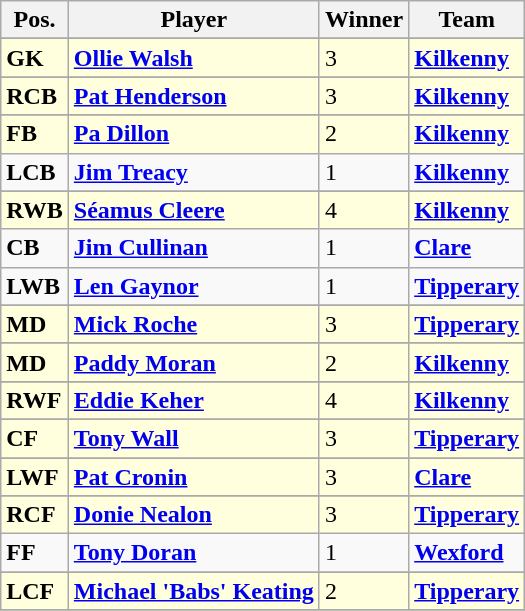<table class="wikitable">
<tr>
<th>Pos.</th>
<th>Player</th>
<th>Winner</th>
<th>Team</th>
</tr>
<tr>
</tr>
<tr>
</tr>
<tr bgcolor=#FFFFDD>
<td><strong>GK</strong></td>
<td> <strong><a href='#'>Ollie Walsh</a></strong></td>
<td>3</td>
<td><strong><a href='#'>Kilkenny</a></strong></td>
</tr>
<tr>
</tr>
<tr bgcolor=#FFFFDD>
<td><strong>RCB</strong></td>
<td> <strong><a href='#'>Pat Henderson</a></strong></td>
<td>3</td>
<td><strong><a href='#'>Kilkenny</a></strong></td>
</tr>
<tr>
</tr>
<tr bgcolor=#FFFFDD>
<td><strong>FB</strong></td>
<td> <strong><a href='#'>Pa Dillon</a></strong></td>
<td>2</td>
<td><strong><a href='#'>Kilkenny</a></strong></td>
</tr>
<tr>
<td><strong>LCB</strong></td>
<td> <strong><a href='#'>Jim Treacy</a></strong></td>
<td>1</td>
<td><strong><a href='#'>Kilkenny</a></strong></td>
</tr>
<tr>
</tr>
<tr bgcolor=#FFFFDD>
<td><strong>RWB</strong></td>
<td> <strong><a href='#'>Séamus Cleere</a></strong></td>
<td>4</td>
<td><strong><a href='#'>Kilkenny</a></strong></td>
</tr>
<tr>
<td><strong>CB</strong></td>
<td> <strong><a href='#'>Jim Cullinan</a></strong></td>
<td>1</td>
<td><strong><a href='#'>Clare</a></strong></td>
</tr>
<tr>
<td><strong>LWB</strong></td>
<td> <strong><a href='#'>Len Gaynor</a></strong></td>
<td>1</td>
<td><strong><a href='#'>Tipperary</a></strong></td>
</tr>
<tr>
</tr>
<tr bgcolor=#FFFFDD>
<td><strong>MD</strong></td>
<td> <strong><a href='#'>Mick Roche</a></strong></td>
<td>3</td>
<td><strong><a href='#'>Tipperary</a></strong></td>
</tr>
<tr>
</tr>
<tr bgcolor=#FFFFDD>
<td><strong>MD</strong></td>
<td> <strong><a href='#'>Paddy Moran</a></strong></td>
<td>2</td>
<td><strong><a href='#'>Kilkenny</a></strong></td>
</tr>
<tr>
</tr>
<tr bgcolor=#FFFFDD>
<td><strong>RWF</strong></td>
<td> <strong><a href='#'>Eddie Keher</a></strong></td>
<td>4</td>
<td><strong><a href='#'>Kilkenny</a></strong></td>
</tr>
<tr>
</tr>
<tr bgcolor=#FFFFDD>
<td><strong>CF</strong></td>
<td> <strong><a href='#'>Tony Wall</a></strong></td>
<td>3</td>
<td><strong><a href='#'>Tipperary</a></strong></td>
</tr>
<tr>
</tr>
<tr bgcolor=#FFFFDD>
<td><strong>LWF</strong></td>
<td> <strong><a href='#'>Pat Cronin</a></strong></td>
<td>3</td>
<td><strong><a href='#'>Clare</a></strong></td>
</tr>
<tr>
</tr>
<tr bgcolor=#FFFFDD>
<td><strong>RCF</strong></td>
<td> <strong><a href='#'>Donie Nealon</a></strong></td>
<td>3</td>
<td><strong><a href='#'>Tipperary</a></strong></td>
</tr>
<tr>
<td><strong>FF</strong></td>
<td> <strong><a href='#'>Tony Doran</a></strong></td>
<td>1</td>
<td><strong><a href='#'>Wexford</a></strong></td>
</tr>
<tr>
</tr>
<tr bgcolor=#FFFFDD>
<td><strong>LCF</strong></td>
<td> <strong><a href='#'>Michael 'Babs' Keating</a></strong></td>
<td>2</td>
<td><strong><a href='#'>Tipperary</a></strong></td>
</tr>
<tr>
</tr>
</table>
